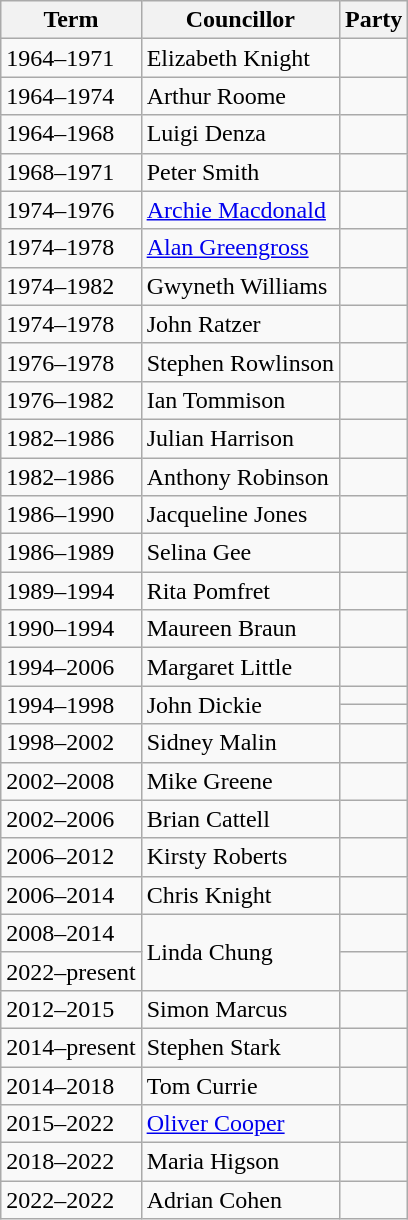<table class="wikitable">
<tr>
<th>Term</th>
<th>Councillor</th>
<th colspan=2>Party</th>
</tr>
<tr>
<td>1964–1971</td>
<td>Elizabeth Knight</td>
<td></td>
</tr>
<tr>
<td>1964–1974</td>
<td>Arthur Roome</td>
<td></td>
</tr>
<tr>
<td>1964–1968</td>
<td>Luigi Denza</td>
<td></td>
</tr>
<tr>
<td>1968–1971</td>
<td>Peter Smith</td>
<td></td>
</tr>
<tr>
<td>1974–1976</td>
<td><a href='#'>Archie Macdonald</a></td>
<td></td>
</tr>
<tr>
<td>1974–1978</td>
<td><a href='#'>Alan Greengross</a></td>
<td></td>
</tr>
<tr>
<td>1974–1982</td>
<td>Gwyneth Williams</td>
<td></td>
</tr>
<tr>
<td>1974–1978</td>
<td>John Ratzer</td>
<td></td>
</tr>
<tr>
<td>1976–1978</td>
<td>Stephen Rowlinson</td>
<td></td>
</tr>
<tr>
<td>1976–1982</td>
<td>Ian Tommison</td>
<td></td>
</tr>
<tr>
<td>1982–1986</td>
<td>Julian Harrison</td>
<td></td>
</tr>
<tr>
<td>1982–1986</td>
<td>Anthony Robinson</td>
<td></td>
</tr>
<tr>
<td>1986–1990</td>
<td>Jacqueline Jones</td>
<td></td>
</tr>
<tr>
<td>1986–1989</td>
<td>Selina Gee</td>
<td></td>
</tr>
<tr>
<td>1989–1994</td>
<td>Rita Pomfret</td>
<td></td>
</tr>
<tr>
<td>1990–1994</td>
<td>Maureen Braun</td>
<td></td>
</tr>
<tr>
<td>1994–2006</td>
<td>Margaret Little</td>
<td></td>
</tr>
<tr>
<td rowspan=2>1994–1998</td>
<td rowspan=2>John Dickie</td>
<td></td>
</tr>
<tr>
<td></td>
</tr>
<tr>
<td>1998–2002</td>
<td>Sidney Malin</td>
<td></td>
</tr>
<tr>
<td>2002–2008</td>
<td>Mike Greene</td>
<td></td>
</tr>
<tr>
<td>2002–2006</td>
<td>Brian Cattell</td>
<td></td>
</tr>
<tr>
<td>2006–2012</td>
<td>Kirsty Roberts</td>
<td></td>
</tr>
<tr>
<td>2006–2014</td>
<td>Chris Knight</td>
<td></td>
</tr>
<tr>
<td>2008–2014</td>
<td rowspan=2>Linda Chung</td>
<td></td>
</tr>
<tr>
<td>2022–present</td>
<td></td>
</tr>
<tr>
<td>2012–2015</td>
<td>Simon Marcus</td>
<td></td>
</tr>
<tr>
<td>2014–present</td>
<td>Stephen Stark</td>
<td></td>
</tr>
<tr>
<td>2014–2018</td>
<td>Tom Currie</td>
<td></td>
</tr>
<tr>
<td>2015–2022</td>
<td><a href='#'>Oliver Cooper</a></td>
<td></td>
</tr>
<tr>
<td>2018–2022</td>
<td>Maria Higson</td>
<td></td>
</tr>
<tr>
<td>2022–2022</td>
<td>Adrian Cohen</td>
<td></td>
</tr>
</table>
